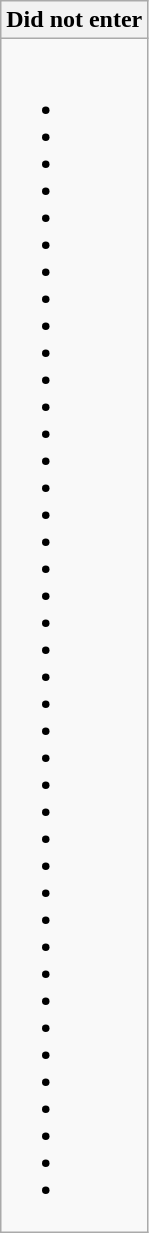<table class="wikitable collapsible collapsed">
<tr>
<th>Did not enter</th>
</tr>
<tr>
<td><br><ul><li></li><li></li><li></li><li></li><li></li><li></li><li></li><li></li><li></li><li></li><li></li><li></li><li></li><li></li><li></li><li></li><li></li><li></li><li></li><li></li><li></li><li></li><li></li><li></li><li></li><li></li><li></li><li></li><li></li><li></li><li></li><li></li><li></li><li></li><li></li><li></li><li></li><li></li><li></li><li></li><li></li></ul></td>
</tr>
</table>
